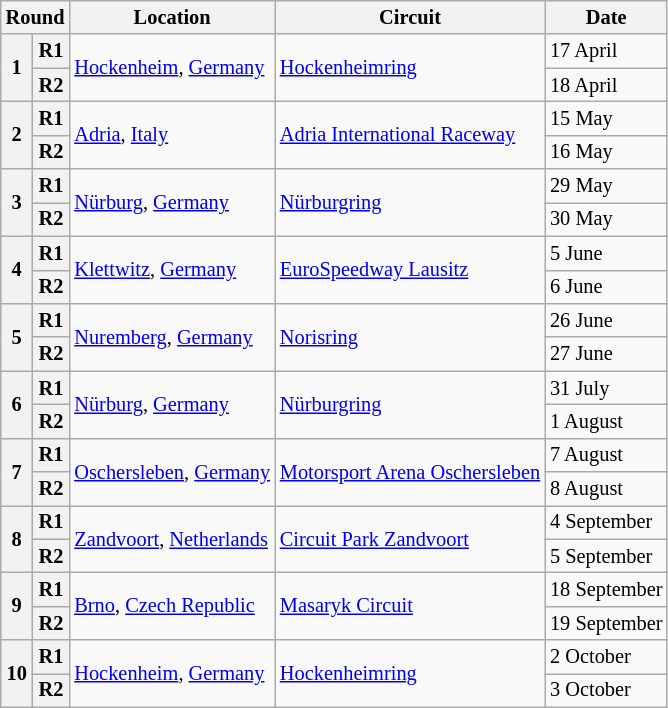<table class="wikitable" style="font-size: 85%;">
<tr>
<th colspan=2>Round</th>
<th>Location</th>
<th>Circuit</th>
<th>Date</th>
</tr>
<tr>
<th rowspan=2>1</th>
<th>R1</th>
<td rowspan=2> <a href='#'>Hockenheim</a>, <a href='#'>Germany</a></td>
<td rowspan=2><a href='#'>Hockenheimring</a></td>
<td>17 April</td>
</tr>
<tr>
<th>R2</th>
<td>18 April</td>
</tr>
<tr>
<th rowspan=2>2</th>
<th>R1</th>
<td rowspan=2> <a href='#'>Adria</a>, <a href='#'>Italy</a></td>
<td rowspan=2><a href='#'>Adria International Raceway</a></td>
<td>15 May</td>
</tr>
<tr>
<th>R2</th>
<td>16 May</td>
</tr>
<tr>
<th rowspan=2>3</th>
<th>R1</th>
<td rowspan=2> <a href='#'>Nürburg</a>, <a href='#'>Germany</a></td>
<td rowspan=2><a href='#'>Nürburgring</a></td>
<td>29 May</td>
</tr>
<tr>
<th>R2</th>
<td>30 May</td>
</tr>
<tr>
<th rowspan=2>4</th>
<th>R1</th>
<td rowspan=2> <a href='#'>Klettwitz</a>, <a href='#'>Germany</a></td>
<td rowspan=2><a href='#'>EuroSpeedway Lausitz</a></td>
<td>5 June</td>
</tr>
<tr>
<th>R2</th>
<td>6 June</td>
</tr>
<tr>
<th rowspan=2>5</th>
<th>R1</th>
<td rowspan=2> <a href='#'>Nuremberg</a>, <a href='#'>Germany</a></td>
<td rowspan=2><a href='#'>Norisring</a></td>
<td>26 June</td>
</tr>
<tr>
<th>R2</th>
<td>27 June</td>
</tr>
<tr>
<th rowspan=2>6</th>
<th>R1</th>
<td rowspan=2> <a href='#'>Nürburg</a>, <a href='#'>Germany</a></td>
<td rowspan=2><a href='#'>Nürburgring</a></td>
<td>31 July</td>
</tr>
<tr>
<th>R2</th>
<td>1 August</td>
</tr>
<tr>
<th rowspan=2>7</th>
<th>R1</th>
<td rowspan=2> <a href='#'>Oschersleben</a>, <a href='#'>Germany</a></td>
<td rowspan=2><a href='#'>Motorsport Arena Oschersleben</a></td>
<td>7 August</td>
</tr>
<tr>
<th>R2</th>
<td>8 August</td>
</tr>
<tr>
<th rowspan=2>8</th>
<th>R1</th>
<td rowspan=2> <a href='#'>Zandvoort</a>, <a href='#'>Netherlands</a></td>
<td rowspan=2><a href='#'>Circuit Park Zandvoort</a></td>
<td>4 September</td>
</tr>
<tr>
<th>R2</th>
<td>5 September</td>
</tr>
<tr>
<th rowspan=2>9</th>
<th>R1</th>
<td rowspan=2> <a href='#'>Brno</a>, <a href='#'>Czech Republic</a></td>
<td rowspan=2><a href='#'>Masaryk Circuit</a></td>
<td>18 September</td>
</tr>
<tr>
<th>R2</th>
<td>19 September</td>
</tr>
<tr>
<th rowspan=2>10</th>
<th>R1</th>
<td rowspan=2> <a href='#'>Hockenheim</a>, <a href='#'>Germany</a></td>
<td rowspan=2><a href='#'>Hockenheimring</a></td>
<td>2 October</td>
</tr>
<tr>
<th>R2</th>
<td>3 October</td>
</tr>
</table>
